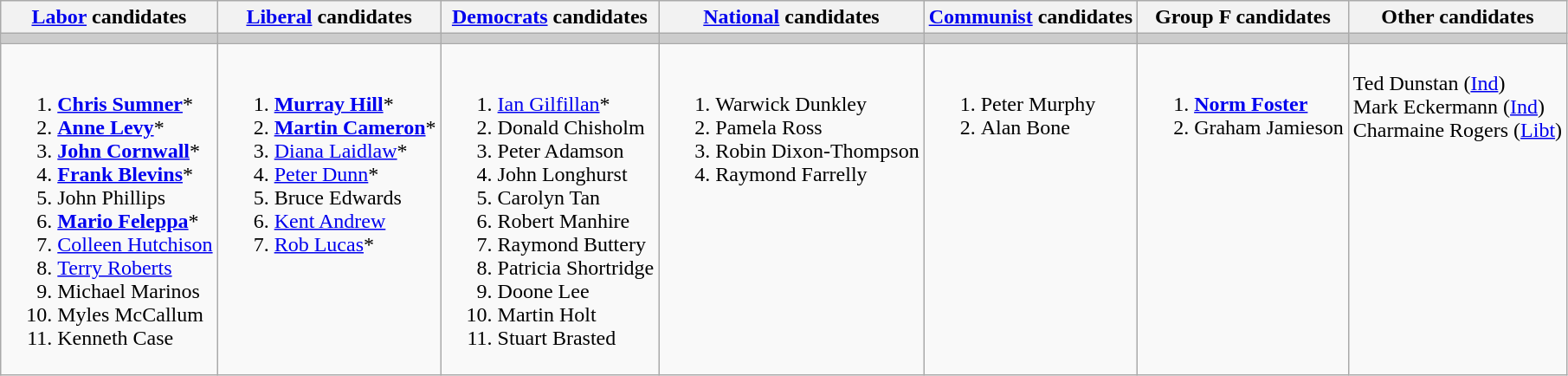<table class="wikitable">
<tr>
<th><a href='#'>Labor</a> candidates</th>
<th><a href='#'>Liberal</a> candidates</th>
<th><a href='#'>Democrats</a> candidates</th>
<th><a href='#'>National</a> candidates</th>
<th><a href='#'>Communist</a> candidates</th>
<th>Group F candidates</th>
<th>Other candidates</th>
</tr>
<tr bgcolor="#cccccc">
<td></td>
<td></td>
<td></td>
<td></td>
<td></td>
<td></td>
<td></td>
</tr>
<tr>
<td valign=top ><br><ol><li><strong><a href='#'>Chris Sumner</a></strong>*</li><li><strong><a href='#'>Anne Levy</a></strong>*</li><li><strong><a href='#'>John Cornwall</a></strong>*</li><li><strong><a href='#'>Frank Blevins</a></strong>*</li><li>John Phillips</li><li><strong><a href='#'>Mario Feleppa</a></strong>*</li><li><a href='#'>Colleen Hutchison</a></li><li><a href='#'>Terry Roberts</a></li><li>Michael Marinos</li><li>Myles McCallum</li><li>Kenneth Case</li></ol></td>
<td valign=top ><br><ol><li><strong><a href='#'>Murray Hill</a></strong>*</li><li><strong><a href='#'>Martin Cameron</a></strong>*</li><li><a href='#'>Diana Laidlaw</a>*</li><li><a href='#'>Peter Dunn</a>*</li><li>Bruce Edwards</li><li><a href='#'>Kent Andrew</a></li><li><a href='#'>Rob Lucas</a>*</li></ol></td>
<td valign=top ><br><ol><li><a href='#'>Ian Gilfillan</a>*</li><li>Donald Chisholm</li><li>Peter Adamson</li><li>John Longhurst</li><li>Carolyn Tan</li><li>Robert Manhire</li><li>Raymond Buttery</li><li>Patricia Shortridge</li><li>Doone Lee</li><li>Martin Holt</li><li>Stuart Brasted</li></ol></td>
<td valign=top><br><ol><li>Warwick Dunkley</li><li>Pamela Ross</li><li>Robin Dixon-Thompson</li><li>Raymond Farrelly</li></ol></td>
<td valign=top><br><ol><li>Peter Murphy</li><li>Alan Bone</li></ol></td>
<td valign=top><br><ol><li><strong><a href='#'>Norm Foster</a></strong></li><li>Graham Jamieson</li></ol></td>
<td valign=top><br>Ted Dunstan (<a href='#'>Ind</a>) <br>
Mark Eckermann (<a href='#'>Ind</a>) <br>
Charmaine Rogers (<a href='#'>Libt</a>)</td>
</tr>
</table>
